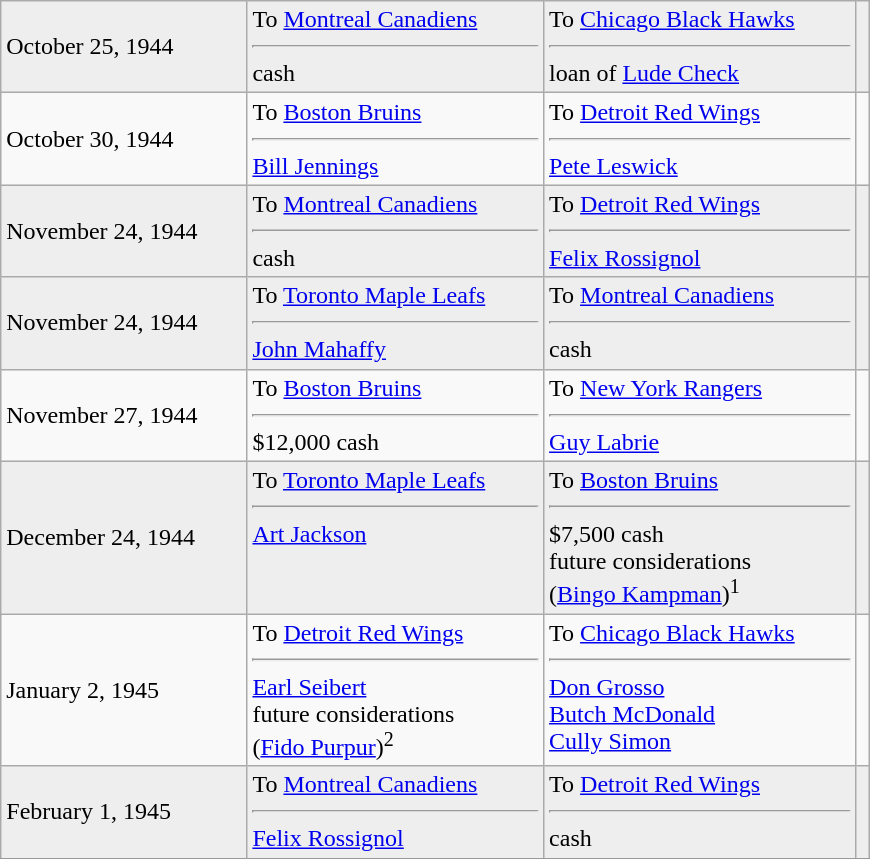<table class="wikitable" style="border:1px solid #999999; width:580px;">
<tr bgcolor="eeeeee">
<td>October 25, 1944</td>
<td valign="top">To <a href='#'>Montreal Canadiens</a><hr>cash</td>
<td valign="top">To <a href='#'>Chicago Black Hawks</a><hr>loan of <a href='#'>Lude Check</a></td>
<td></td>
</tr>
<tr>
<td>October 30, 1944</td>
<td valign="top">To <a href='#'>Boston Bruins</a><hr><a href='#'>Bill Jennings</a></td>
<td valign="top">To <a href='#'>Detroit Red Wings</a><hr><a href='#'>Pete Leswick</a></td>
<td></td>
</tr>
<tr bgcolor="eeeeee">
<td>November 24, 1944</td>
<td valign="top">To <a href='#'>Montreal Canadiens</a><hr>cash</td>
<td valign="top">To <a href='#'>Detroit Red Wings</a><hr><a href='#'>Felix Rossignol</a></td>
<td></td>
</tr>
<tr bgcolor="eeeeee">
<td>November 24, 1944</td>
<td valign="top">To <a href='#'>Toronto Maple Leafs</a><hr><a href='#'>John Mahaffy</a></td>
<td valign="top">To <a href='#'>Montreal Canadiens</a><hr>cash</td>
<td></td>
</tr>
<tr>
<td>November 27, 1944</td>
<td valign="top">To <a href='#'>Boston Bruins</a><hr>$12,000 cash</td>
<td valign="top">To <a href='#'>New York Rangers</a><hr><a href='#'>Guy Labrie</a></td>
<td></td>
</tr>
<tr bgcolor="eeeeee">
<td>December 24, 1944</td>
<td valign="top">To <a href='#'>Toronto Maple Leafs</a><hr><a href='#'>Art Jackson</a></td>
<td valign="top">To <a href='#'>Boston Bruins</a><hr>$7,500 cash<br>future considerations<br>(<a href='#'>Bingo Kampman</a>)<sup>1</sup></td>
<td></td>
</tr>
<tr>
<td>January 2, 1945</td>
<td valign="top">To <a href='#'>Detroit Red Wings</a><hr><a href='#'>Earl Seibert</a><br>future considerations<br>(<a href='#'>Fido Purpur</a>)<sup>2</sup></td>
<td valign="top">To <a href='#'>Chicago Black Hawks</a><hr><a href='#'>Don Grosso</a><br><a href='#'>Butch McDonald</a><br><a href='#'>Cully Simon</a></td>
<td></td>
</tr>
<tr bgcolor="eeeeee">
<td>February 1, 1945</td>
<td valign="top">To <a href='#'>Montreal Canadiens</a><hr><a href='#'>Felix Rossignol</a></td>
<td valign="top">To <a href='#'>Detroit Red Wings</a><hr>cash</td>
<td></td>
</tr>
<tr bgcolor="eeeeee">
</tr>
</table>
